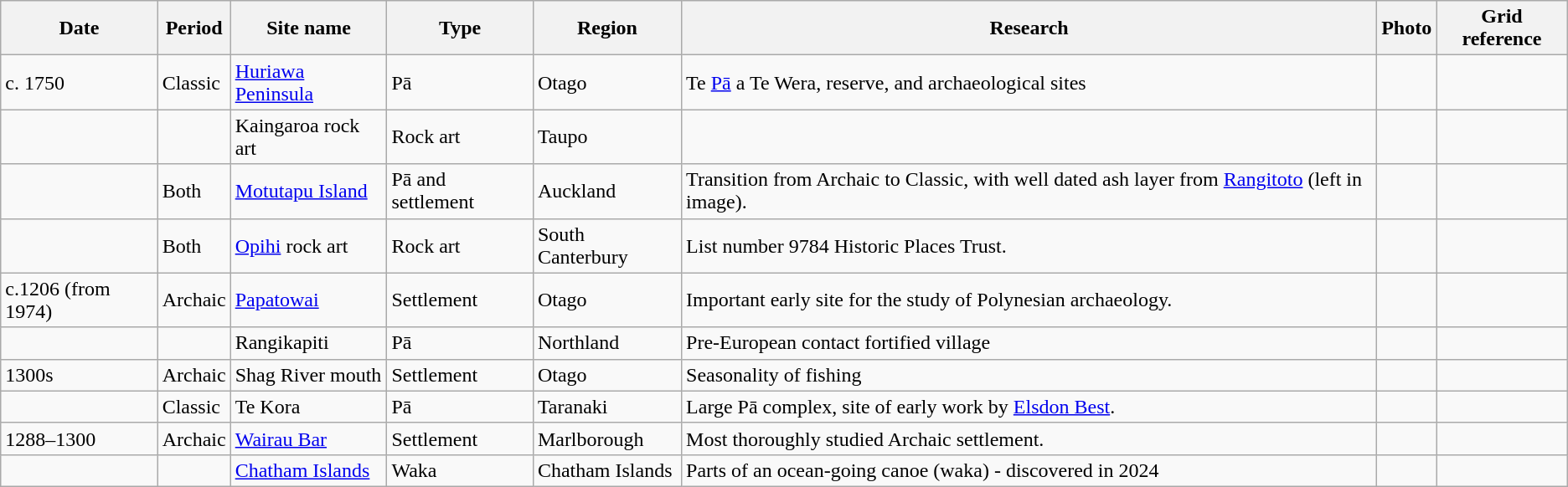<table class="wikitable sortable">
<tr>
<th>Date</th>
<th>Period</th>
<th>Site name</th>
<th>Type</th>
<th>Region</th>
<th>Research</th>
<th class=unsortable>Photo</th>
<th>Grid reference</th>
</tr>
<tr>
<td>c. 1750</td>
<td>Classic</td>
<td><a href='#'>Huriawa Peninsula</a></td>
<td>Pā</td>
<td>Otago</td>
<td>Te <a href='#'>Pā</a> a Te Wera, reserve, and archaeological sites</td>
<td></td>
<td></td>
</tr>
<tr>
<td></td>
<td></td>
<td>Kaingaroa rock art</td>
<td>Rock art</td>
<td>Taupo</td>
<td></td>
<td></td>
<td></td>
</tr>
<tr>
<td></td>
<td>Both</td>
<td><a href='#'>Motutapu Island</a></td>
<td>Pā and settlement</td>
<td>Auckland</td>
<td>Transition from Archaic to Classic, with well dated ash layer from <a href='#'>Rangitoto</a> (left in image).</td>
<td></td>
<td></td>
</tr>
<tr>
<td></td>
<td>Both</td>
<td><a href='#'>Opihi</a> rock art</td>
<td>Rock art</td>
<td>South Canterbury</td>
<td>List number 9784 Historic Places Trust.</td>
<td></td>
<td></td>
</tr>
<tr>
<td>c.1206 (from 1974)</td>
<td>Archaic</td>
<td><a href='#'>Papatowai</a></td>
<td>Settlement</td>
<td>Otago</td>
<td>Important early site for the study of Polynesian archaeology.</td>
<td></td>
<td></td>
</tr>
<tr>
<td></td>
<td></td>
<td>Rangikapiti</td>
<td>Pā</td>
<td>Northland</td>
<td>Pre-European contact fortified village</td>
<td></td>
<td></td>
</tr>
<tr>
<td>1300s</td>
<td>Archaic</td>
<td>Shag River mouth</td>
<td>Settlement</td>
<td>Otago</td>
<td>Seasonality of fishing</td>
<td></td>
<td></td>
</tr>
<tr>
<td></td>
<td>Classic</td>
<td>Te Kora</td>
<td>Pā</td>
<td>Taranaki</td>
<td>Large Pā complex, site of early work by <a href='#'>Elsdon Best</a>.</td>
<td></td>
<td></td>
</tr>
<tr>
<td>1288–1300</td>
<td>Archaic</td>
<td><a href='#'>Wairau Bar</a></td>
<td>Settlement</td>
<td>Marlborough</td>
<td>Most thoroughly studied Archaic settlement.</td>
<td></td>
<td></td>
</tr>
<tr>
<td></td>
<td></td>
<td><a href='#'>Chatham Islands</a></td>
<td>Waka</td>
<td>Chatham Islands</td>
<td>Parts of an ocean-going canoe (waka) - discovered in 2024</td>
<td></td>
<td></td>
</tr>
</table>
